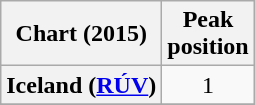<table class="wikitable sortable plainrowheaders" style="text-align:center">
<tr>
<th scope="col">Chart (2015)</th>
<th scope="col">Peak<br> position</th>
</tr>
<tr>
<th scope="row">Iceland (<a href='#'>RÚV</a>)</th>
<td>1</td>
</tr>
<tr>
</tr>
</table>
